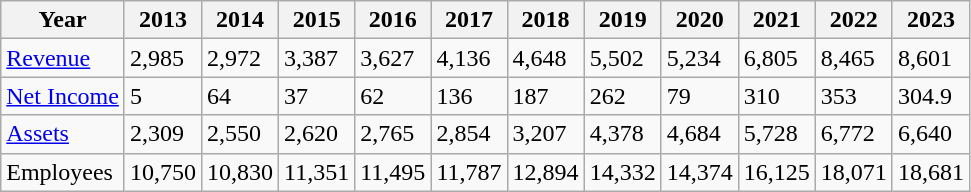<table class="wikitable">
<tr>
<th>Year</th>
<th>2013</th>
<th>2014</th>
<th>2015</th>
<th>2016</th>
<th>2017</th>
<th>2018</th>
<th>2019</th>
<th>2020</th>
<th>2021</th>
<th>2022</th>
<th>2023</th>
</tr>
<tr>
<td><a href='#'>Revenue</a></td>
<td>2,985</td>
<td>2,972</td>
<td>3,387</td>
<td>3,627</td>
<td>4,136</td>
<td>4,648</td>
<td>5,502</td>
<td>5,234</td>
<td>6,805</td>
<td>8,465</td>
<td>8,601</td>
</tr>
<tr>
<td><a href='#'>Net Income</a></td>
<td>5</td>
<td>64</td>
<td>37</td>
<td>62</td>
<td>136</td>
<td>187</td>
<td>262</td>
<td>79</td>
<td>310</td>
<td>353</td>
<td>304.9</td>
</tr>
<tr>
<td><a href='#'>Assets</a></td>
<td>2,309</td>
<td>2,550</td>
<td>2,620</td>
<td>2,765</td>
<td>2,854</td>
<td>3,207</td>
<td>4,378</td>
<td>4,684</td>
<td>5,728</td>
<td>6,772</td>
<td>6,640</td>
</tr>
<tr>
<td>Employees</td>
<td>10,750</td>
<td>10,830</td>
<td>11,351</td>
<td>11,495</td>
<td>11,787</td>
<td>12,894</td>
<td>14,332</td>
<td>14,374</td>
<td>16,125</td>
<td>18,071</td>
<td>18,681</td>
</tr>
</table>
